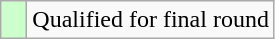<table class="wikitable">
<tr>
<td style="width:10px; background:#cfc"></td>
<td>Qualified for final round</td>
</tr>
</table>
